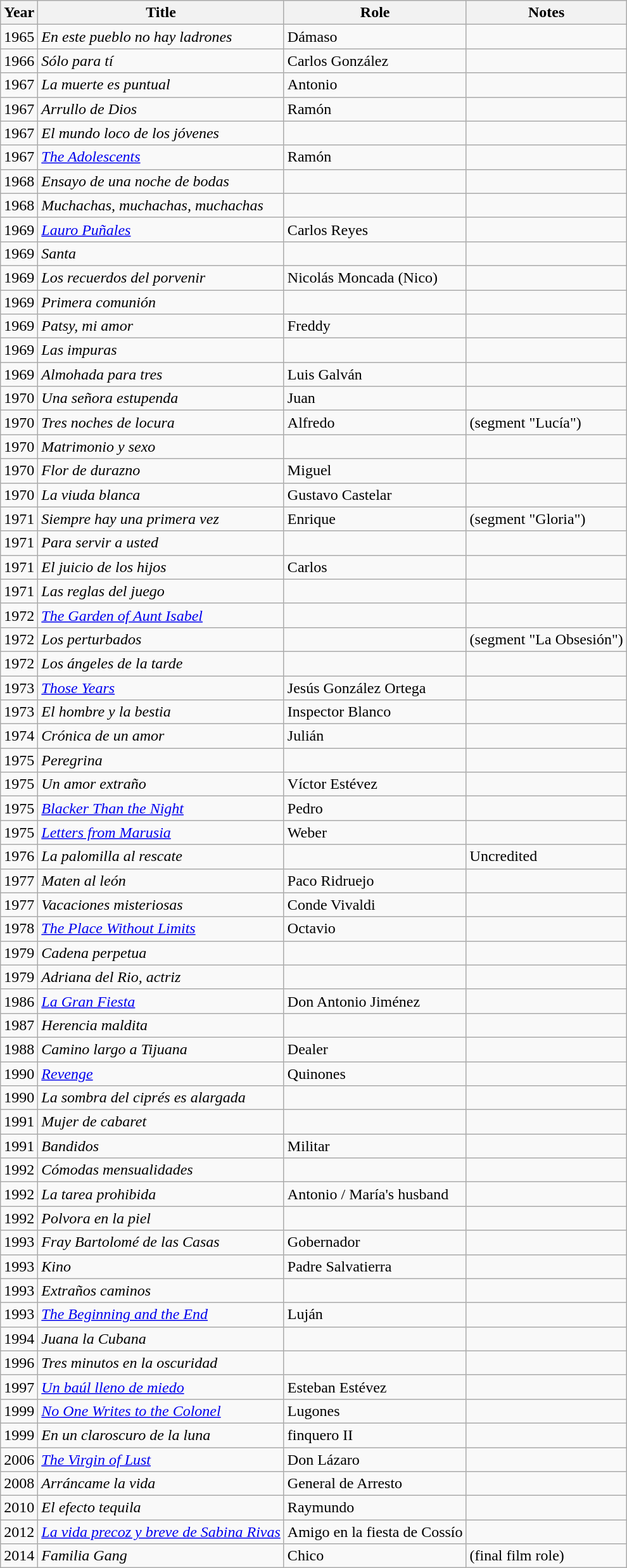<table class="wikitable sortable">
<tr>
<th>Year</th>
<th>Title</th>
<th>Role</th>
<th class="unsortable">Notes</th>
</tr>
<tr>
<td>1965</td>
<td><em>En este pueblo no hay ladrones</em></td>
<td>Dámaso</td>
<td></td>
</tr>
<tr>
<td>1966</td>
<td><em>Sólo para tí</em></td>
<td>Carlos González</td>
<td></td>
</tr>
<tr>
<td>1967</td>
<td><em>La muerte es puntual</em></td>
<td>Antonio</td>
<td></td>
</tr>
<tr>
<td>1967</td>
<td><em>Arrullo de Dios</em></td>
<td>Ramón</td>
<td></td>
</tr>
<tr>
<td>1967</td>
<td><em>El mundo loco de los jóvenes</em></td>
<td></td>
<td></td>
</tr>
<tr>
<td>1967</td>
<td><em><a href='#'>The Adolescents</a></em></td>
<td>Ramón</td>
<td></td>
</tr>
<tr>
<td>1968</td>
<td><em>Ensayo de una noche de bodas</em></td>
<td></td>
<td></td>
</tr>
<tr>
<td>1968</td>
<td><em>Muchachas, muchachas, muchachas</em></td>
<td></td>
<td></td>
</tr>
<tr>
<td>1969</td>
<td><em><a href='#'>Lauro Puñales</a></em></td>
<td>Carlos Reyes</td>
<td></td>
</tr>
<tr>
<td>1969</td>
<td><em>Santa</em></td>
<td></td>
<td></td>
</tr>
<tr>
<td>1969</td>
<td><em>Los recuerdos del porvenir</em></td>
<td>Nicolás Moncada (Nico)</td>
<td></td>
</tr>
<tr>
<td>1969</td>
<td><em>Primera comunión</em></td>
<td></td>
<td></td>
</tr>
<tr>
<td>1969</td>
<td><em>Patsy, mi amor</em></td>
<td>Freddy</td>
<td></td>
</tr>
<tr>
<td>1969</td>
<td><em>Las impuras</em></td>
<td></td>
<td></td>
</tr>
<tr>
<td>1969</td>
<td><em>Almohada para tres</em></td>
<td>Luis Galván</td>
<td></td>
</tr>
<tr>
<td>1970</td>
<td><em>Una señora estupenda</em></td>
<td>Juan</td>
<td></td>
</tr>
<tr>
<td>1970</td>
<td><em>Tres noches de locura</em></td>
<td>Alfredo</td>
<td>(segment "Lucía")</td>
</tr>
<tr>
<td>1970</td>
<td><em>Matrimonio y sexo</em></td>
<td></td>
<td></td>
</tr>
<tr>
<td>1970</td>
<td><em>Flor de durazno</em></td>
<td>Miguel</td>
<td></td>
</tr>
<tr>
<td>1970</td>
<td><em>La viuda blanca</em></td>
<td>Gustavo Castelar</td>
<td></td>
</tr>
<tr>
<td>1971</td>
<td><em>Siempre hay una primera vez</em></td>
<td>Enrique</td>
<td>(segment "Gloria")</td>
</tr>
<tr>
<td>1971</td>
<td><em>Para servir a usted</em></td>
<td></td>
<td></td>
</tr>
<tr>
<td>1971</td>
<td><em>El juicio de los hijos</em></td>
<td>Carlos</td>
<td></td>
</tr>
<tr>
<td>1971</td>
<td><em>Las reglas del juego</em></td>
<td></td>
<td></td>
</tr>
<tr>
<td>1972</td>
<td><em><a href='#'>The Garden of Aunt Isabel</a></em></td>
<td></td>
<td></td>
</tr>
<tr>
<td>1972</td>
<td><em>Los perturbados</em></td>
<td></td>
<td>(segment "La Obsesión")</td>
</tr>
<tr>
<td>1972</td>
<td><em>Los ángeles de la tarde</em></td>
<td></td>
<td></td>
</tr>
<tr>
<td>1973</td>
<td><em><a href='#'>Those Years</a></em></td>
<td>Jesús González Ortega</td>
<td></td>
</tr>
<tr>
<td>1973</td>
<td><em>El hombre y la bestia</em></td>
<td>Inspector Blanco</td>
<td></td>
</tr>
<tr>
<td>1974</td>
<td><em>Crónica de un amor</em></td>
<td>Julián</td>
<td></td>
</tr>
<tr>
<td>1975</td>
<td><em>Peregrina</em></td>
<td></td>
<td></td>
</tr>
<tr>
<td>1975</td>
<td><em>Un amor extraño</em></td>
<td>Víctor Estévez</td>
<td></td>
</tr>
<tr>
<td>1975</td>
<td><em><a href='#'>Blacker Than the Night</a></em></td>
<td>Pedro</td>
<td></td>
</tr>
<tr>
<td>1975</td>
<td><em><a href='#'>Letters from Marusia</a></em></td>
<td>Weber</td>
<td></td>
</tr>
<tr>
<td>1976</td>
<td><em>La palomilla al rescate</em></td>
<td></td>
<td>Uncredited</td>
</tr>
<tr>
<td>1977</td>
<td><em>Maten al león</em></td>
<td>Paco Ridruejo</td>
<td></td>
</tr>
<tr>
<td>1977</td>
<td><em>Vacaciones misteriosas</em></td>
<td>Conde Vivaldi</td>
<td></td>
</tr>
<tr>
<td>1978</td>
<td><em><a href='#'>The Place Without Limits</a></em></td>
<td>Octavio</td>
<td></td>
</tr>
<tr>
<td>1979</td>
<td><em>Cadena perpetua</em></td>
<td></td>
<td></td>
</tr>
<tr>
<td>1979</td>
<td><em>Adriana del Rio, actriz</em></td>
<td></td>
<td></td>
</tr>
<tr>
<td>1986</td>
<td><em><a href='#'>La Gran Fiesta</a></em></td>
<td>Don Antonio Jiménez</td>
<td></td>
</tr>
<tr>
<td>1987</td>
<td><em>Herencia maldita</em></td>
<td></td>
<td></td>
</tr>
<tr>
<td>1988</td>
<td><em>Camino largo a Tijuana</em></td>
<td>Dealer</td>
<td></td>
</tr>
<tr>
<td>1990</td>
<td><em><a href='#'>Revenge</a></em></td>
<td>Quinones</td>
<td></td>
</tr>
<tr>
<td>1990</td>
<td><em>La sombra del ciprés es alargada</em></td>
<td></td>
<td></td>
</tr>
<tr>
<td>1991</td>
<td><em>Mujer de cabaret</em></td>
<td></td>
<td></td>
</tr>
<tr>
<td>1991</td>
<td><em>Bandidos</em></td>
<td>Militar</td>
<td></td>
</tr>
<tr>
<td>1992</td>
<td><em>Cómodas mensualidades</em></td>
<td></td>
<td></td>
</tr>
<tr>
<td>1992</td>
<td><em>La tarea prohibida</em></td>
<td>Antonio / María's husband</td>
<td></td>
</tr>
<tr>
<td>1992</td>
<td><em>Polvora en la piel</em></td>
<td></td>
<td></td>
</tr>
<tr>
<td>1993</td>
<td><em>Fray Bartolomé de las Casas</em></td>
<td>Gobernador</td>
<td></td>
</tr>
<tr>
<td>1993</td>
<td><em>Kino</em></td>
<td>Padre Salvatierra</td>
<td></td>
</tr>
<tr>
<td>1993</td>
<td><em>Extraños caminos</em></td>
<td></td>
<td></td>
</tr>
<tr>
<td>1993</td>
<td><em><a href='#'>The Beginning and the End</a></em></td>
<td>Luján</td>
<td></td>
</tr>
<tr>
<td>1994</td>
<td><em>Juana la Cubana</em></td>
<td></td>
<td></td>
</tr>
<tr>
<td>1996</td>
<td><em>Tres minutos en la oscuridad</em></td>
<td></td>
<td></td>
</tr>
<tr>
<td>1997</td>
<td><em><a href='#'>Un baúl lleno de miedo</a></em></td>
<td>Esteban Estévez</td>
<td></td>
</tr>
<tr>
<td>1999</td>
<td><em><a href='#'>No One Writes to the Colonel</a></em></td>
<td>Lugones</td>
<td></td>
</tr>
<tr>
<td>1999</td>
<td><em>En un claroscuro de la luna</em></td>
<td>finquero II</td>
<td></td>
</tr>
<tr>
<td>2006</td>
<td><em><a href='#'>The Virgin of Lust</a></em></td>
<td>Don Lázaro</td>
<td></td>
</tr>
<tr>
<td>2008</td>
<td><em>Arráncame la vida</em></td>
<td>General de Arresto</td>
<td></td>
</tr>
<tr>
<td>2010</td>
<td><em>El efecto tequila</em></td>
<td>Raymundo</td>
<td></td>
</tr>
<tr>
<td>2012</td>
<td><em><a href='#'>La vida precoz y breve de Sabina Rivas</a></em></td>
<td>Amigo en la fiesta de Cossío</td>
<td></td>
</tr>
<tr>
<td>2014</td>
<td><em>Familia Gang</em></td>
<td>Chico</td>
<td>(final film role)</td>
</tr>
</table>
